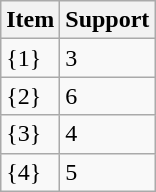<table class="wikitable">
<tr>
<th>Item</th>
<th>Support</th>
</tr>
<tr>
<td>{1}</td>
<td>3</td>
</tr>
<tr>
<td>{2}</td>
<td>6</td>
</tr>
<tr>
<td>{3}</td>
<td>4</td>
</tr>
<tr>
<td>{4}</td>
<td>5</td>
</tr>
</table>
